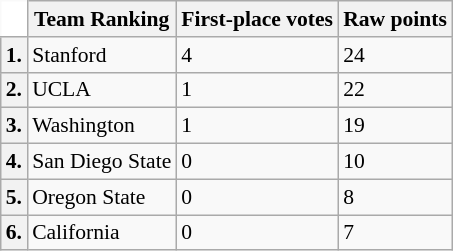<table class="wikitable" style="white-space:nowrap; font-size:90%;">
<tr>
<td ! colspan=1 style="background:white; border-top-style:hidden; border-left-style:hidden;"></td>
<th>Team Ranking</th>
<th>First-place votes</th>
<th>Raw points</th>
</tr>
<tr>
<th>1.</th>
<td>Stanford</td>
<td> 4</td>
<td>24</td>
</tr>
<tr>
<th>2.</th>
<td>UCLA</td>
<td> 1</td>
<td>22</td>
</tr>
<tr>
<th>3.</th>
<td>Washington</td>
<td> 1</td>
<td>19</td>
</tr>
<tr>
<th>4.</th>
<td>San Diego State</td>
<td> 0</td>
<td>10</td>
</tr>
<tr>
<th>5.</th>
<td>Oregon State</td>
<td> 0</td>
<td>8</td>
</tr>
<tr>
<th>6.</th>
<td>California</td>
<td> 0</td>
<td>7</td>
</tr>
</table>
